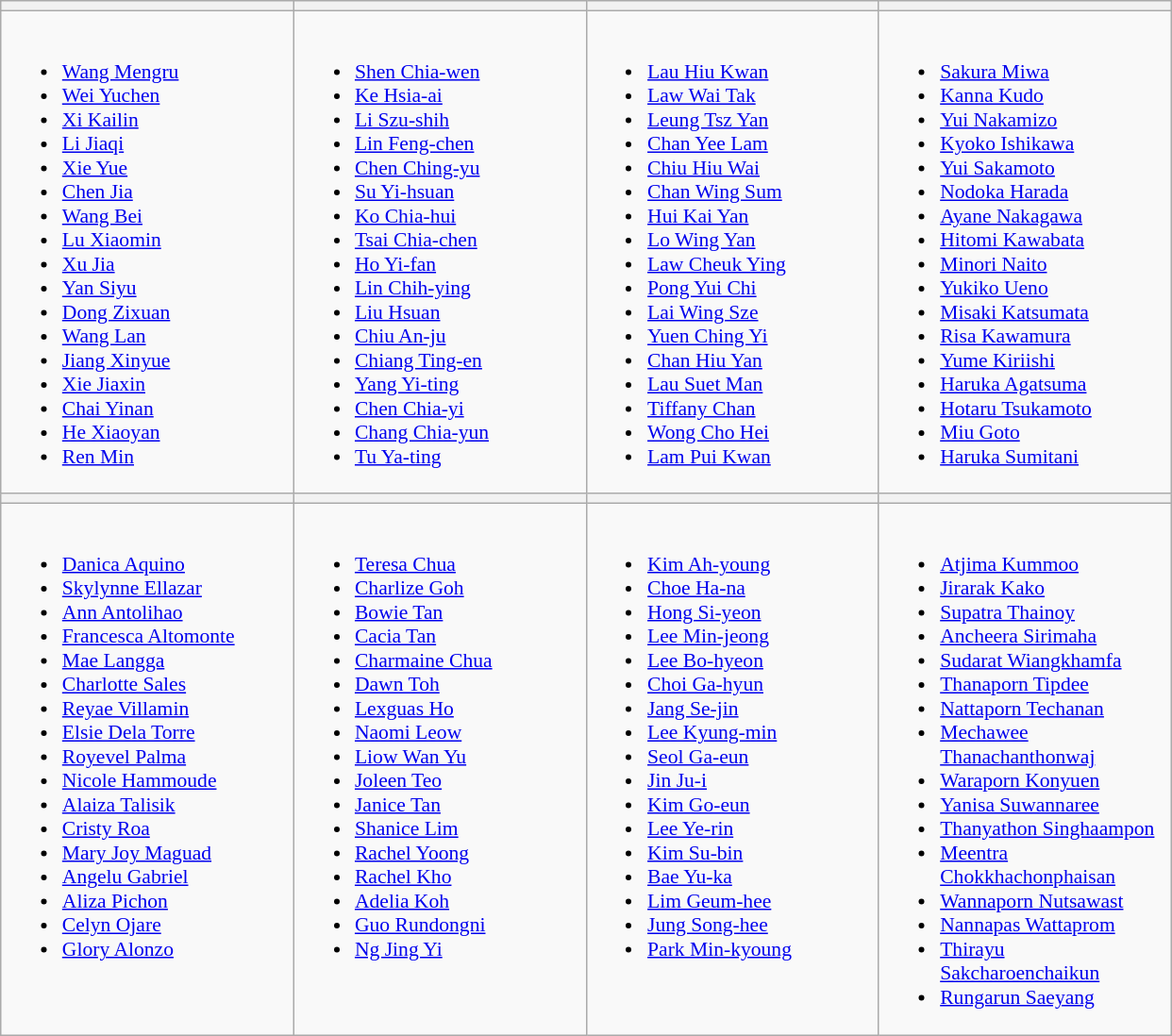<table class="wikitable" style="font-size:90%">
<tr>
<th width=200></th>
<th width=200></th>
<th width=200></th>
<th width=200></th>
</tr>
<tr>
<td valign=top><br><ul><li><a href='#'>Wang Mengru</a></li><li><a href='#'>Wei Yuchen</a></li><li><a href='#'>Xi Kailin</a></li><li><a href='#'>Li Jiaqi</a></li><li><a href='#'>Xie Yue</a></li><li><a href='#'>Chen Jia</a></li><li><a href='#'>Wang Bei</a></li><li><a href='#'>Lu Xiaomin</a></li><li><a href='#'>Xu Jia</a></li><li><a href='#'>Yan Siyu</a></li><li><a href='#'>Dong Zixuan</a></li><li><a href='#'>Wang Lan</a></li><li><a href='#'>Jiang Xinyue</a></li><li><a href='#'>Xie Jiaxin</a></li><li><a href='#'>Chai Yinan</a></li><li><a href='#'>He Xiaoyan</a></li><li><a href='#'>Ren Min</a></li></ul></td>
<td valign=top><br><ul><li><a href='#'>Shen Chia-wen</a></li><li><a href='#'>Ke Hsia-ai</a></li><li><a href='#'>Li Szu-shih</a></li><li><a href='#'>Lin Feng-chen</a></li><li><a href='#'>Chen Ching-yu</a></li><li><a href='#'>Su Yi-hsuan</a></li><li><a href='#'>Ko Chia-hui</a></li><li><a href='#'>Tsai Chia-chen</a></li><li><a href='#'>Ho Yi-fan</a></li><li><a href='#'>Lin Chih-ying</a></li><li><a href='#'>Liu Hsuan</a></li><li><a href='#'>Chiu An-ju</a></li><li><a href='#'>Chiang Ting-en</a></li><li><a href='#'>Yang Yi-ting</a></li><li><a href='#'>Chen Chia-yi</a></li><li><a href='#'>Chang Chia-yun</a></li><li><a href='#'>Tu Ya-ting</a></li></ul></td>
<td valign=top><br><ul><li><a href='#'>Lau Hiu Kwan</a></li><li><a href='#'>Law Wai Tak</a></li><li><a href='#'>Leung Tsz Yan</a></li><li><a href='#'>Chan Yee Lam</a></li><li><a href='#'>Chiu Hiu Wai</a></li><li><a href='#'>Chan Wing Sum</a></li><li><a href='#'>Hui Kai Yan</a></li><li><a href='#'>Lo Wing Yan</a></li><li><a href='#'>Law Cheuk Ying</a></li><li><a href='#'>Pong Yui Chi</a></li><li><a href='#'>Lai Wing Sze</a></li><li><a href='#'>Yuen Ching Yi</a></li><li><a href='#'>Chan Hiu Yan</a></li><li><a href='#'>Lau Suet Man</a></li><li><a href='#'>Tiffany Chan</a></li><li><a href='#'>Wong Cho Hei</a></li><li><a href='#'>Lam Pui Kwan</a></li></ul></td>
<td valign=top><br><ul><li><a href='#'>Sakura Miwa</a></li><li><a href='#'>Kanna Kudo</a></li><li><a href='#'>Yui Nakamizo</a></li><li><a href='#'>Kyoko Ishikawa</a></li><li><a href='#'>Yui Sakamoto</a></li><li><a href='#'>Nodoka Harada</a></li><li><a href='#'>Ayane Nakagawa</a></li><li><a href='#'>Hitomi Kawabata</a></li><li><a href='#'>Minori Naito</a></li><li><a href='#'>Yukiko Ueno</a></li><li><a href='#'>Misaki Katsumata</a></li><li><a href='#'>Risa Kawamura</a></li><li><a href='#'>Yume Kiriishi</a></li><li><a href='#'>Haruka Agatsuma</a></li><li><a href='#'>Hotaru Tsukamoto</a></li><li><a href='#'>Miu Goto</a></li><li><a href='#'>Haruka Sumitani</a></li></ul></td>
</tr>
<tr>
<th></th>
<th></th>
<th></th>
<th></th>
</tr>
<tr>
<td valign=top><br><ul><li><a href='#'>Danica Aquino</a></li><li><a href='#'>Skylynne Ellazar</a></li><li><a href='#'>Ann Antolihao</a></li><li><a href='#'>Francesca Altomonte</a></li><li><a href='#'>Mae Langga</a></li><li><a href='#'>Charlotte Sales</a></li><li><a href='#'>Reyae Villamin</a></li><li><a href='#'>Elsie Dela Torre</a></li><li><a href='#'>Royevel Palma</a></li><li><a href='#'>Nicole Hammoude</a></li><li><a href='#'>Alaiza Talisik</a></li><li><a href='#'>Cristy Roa</a></li><li><a href='#'>Mary Joy Maguad</a></li><li><a href='#'>Angelu Gabriel</a></li><li><a href='#'>Aliza Pichon</a></li><li><a href='#'>Celyn Ojare</a></li><li><a href='#'>Glory Alonzo</a></li></ul></td>
<td valign=top><br><ul><li><a href='#'>Teresa Chua</a></li><li><a href='#'>Charlize Goh</a></li><li><a href='#'>Bowie Tan</a></li><li><a href='#'>Cacia Tan</a></li><li><a href='#'>Charmaine Chua</a></li><li><a href='#'>Dawn Toh</a></li><li><a href='#'>Lexguas Ho</a></li><li><a href='#'>Naomi Leow</a></li><li><a href='#'>Liow Wan Yu</a></li><li><a href='#'>Joleen Teo</a></li><li><a href='#'>Janice Tan</a></li><li><a href='#'>Shanice Lim</a></li><li><a href='#'>Rachel Yoong</a></li><li><a href='#'>Rachel Kho</a></li><li><a href='#'>Adelia Koh</a></li><li><a href='#'>Guo Rundongni</a></li><li><a href='#'>Ng Jing Yi</a></li></ul></td>
<td valign=top><br><ul><li><a href='#'>Kim Ah-young</a></li><li><a href='#'>Choe Ha-na</a></li><li><a href='#'>Hong Si-yeon</a></li><li><a href='#'>Lee Min-jeong</a></li><li><a href='#'>Lee Bo-hyeon</a></li><li><a href='#'>Choi Ga-hyun</a></li><li><a href='#'>Jang Se-jin</a></li><li><a href='#'>Lee Kyung-min</a></li><li><a href='#'>Seol Ga-eun</a></li><li><a href='#'>Jin Ju-i</a></li><li><a href='#'>Kim Go-eun</a></li><li><a href='#'>Lee Ye-rin</a></li><li><a href='#'>Kim Su-bin</a></li><li><a href='#'>Bae Yu-ka</a></li><li><a href='#'>Lim Geum-hee</a></li><li><a href='#'>Jung Song-hee</a></li><li><a href='#'>Park Min-kyoung</a></li></ul></td>
<td valign=top><br><ul><li><a href='#'>Atjima Kummoo</a></li><li><a href='#'>Jirarak Kako</a></li><li><a href='#'>Supatra Thainoy</a></li><li><a href='#'>Ancheera Sirimaha</a></li><li><a href='#'>Sudarat Wiangkhamfa</a></li><li><a href='#'>Thanaporn Tipdee</a></li><li><a href='#'>Nattaporn Techanan</a></li><li><a href='#'>Mechawee Thanachanthonwaj</a></li><li><a href='#'>Waraporn Konyuen</a></li><li><a href='#'>Yanisa Suwannaree</a></li><li><a href='#'>Thanyathon Singhaampon</a></li><li><a href='#'>Meentra Chokkhachonphaisan</a></li><li><a href='#'>Wannaporn Nutsawast</a></li><li><a href='#'>Nannapas Wattaprom</a></li><li><a href='#'>Thirayu Sakcharoenchaikun</a></li><li><a href='#'>Rungarun Saeyang</a></li></ul></td>
</tr>
</table>
